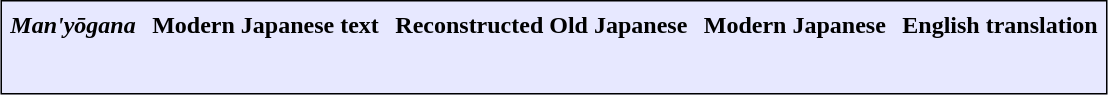<table align=center cellpadding="5" cellspacing="1" style="border:1px solid black; background-color:#e7e8ff;">
<tr align=center bgcolor=#d7a8ff>
</tr>
<tr>
<th><em>Man'yōgana</em></th>
<th>Modern Japanese text</th>
<th>Reconstructed Old Japanese</th>
<th>Modern Japanese</th>
<th>English translation</th>
</tr>
<tr valign=top>
<td><br></td>
<td><br></td>
<td></td>
<td><br></td>
<td></td>
</tr>
<tr>
</tr>
</table>
